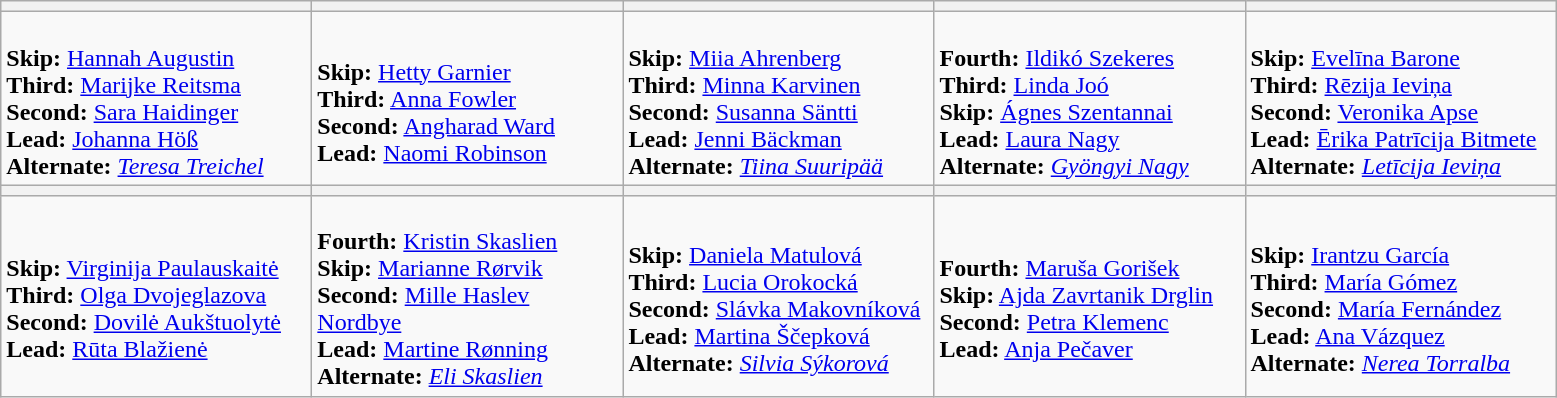<table class="wikitable">
<tr>
<th width=200></th>
<th width=200></th>
<th width=200></th>
<th width=200></th>
<th width=200></th>
</tr>
<tr>
<td><br><strong>Skip:</strong> <a href='#'>Hannah Augustin</a><br>
<strong>Third:</strong> <a href='#'>Marijke Reitsma</a><br>
<strong>Second:</strong> <a href='#'>Sara Haidinger</a><br>
<strong>Lead:</strong> <a href='#'>Johanna Höß</a><br>
<strong>Alternate:</strong> <em><a href='#'>Teresa Treichel</a></em></td>
<td><br><strong>Skip:</strong> <a href='#'>Hetty Garnier</a><br>
<strong>Third:</strong> <a href='#'>Anna Fowler</a><br>
<strong>Second:</strong> <a href='#'>Angharad Ward</a><br>
<strong>Lead:</strong> <a href='#'>Naomi Robinson</a></td>
<td><br><strong>Skip:</strong> <a href='#'>Miia Ahrenberg</a><br>
<strong>Third:</strong> <a href='#'>Minna Karvinen</a><br>
<strong>Second:</strong> <a href='#'>Susanna Säntti</a><br>
<strong>Lead:</strong> <a href='#'>Jenni Bäckman</a><br>
<strong>Alternate:</strong> <em><a href='#'>Tiina Suuripää</a></em></td>
<td><br><strong>Fourth:</strong> <a href='#'>Ildikó Szekeres</a><br>
<strong>Third:</strong> <a href='#'>Linda Joó</a><br>
<strong>Skip:</strong> <a href='#'>Ágnes Szentannai</a><br>
<strong>Lead:</strong> <a href='#'>Laura Nagy</a><br>
<strong>Alternate:</strong> <em><a href='#'>Gyöngyi Nagy</a></em></td>
<td><br><strong>Skip:</strong> <a href='#'>Evelīna Barone</a><br>
<strong>Third:</strong> <a href='#'>Rēzija Ieviņa</a><br>
<strong>Second:</strong> <a href='#'>Veronika Apse</a><br>
<strong>Lead:</strong> <a href='#'>Ērika Patrīcija Bitmete</a><br>
<strong>Alternate:</strong> <em><a href='#'>Letīcija Ieviņa</a></em></td>
</tr>
<tr>
<th width=200></th>
<th width=200></th>
<th width=200></th>
<th width=200></th>
<th width=200></th>
</tr>
<tr>
<td><br><strong>Skip:</strong> <a href='#'>Virginija Paulauskaitė</a><br>
<strong>Third:</strong> <a href='#'>Olga Dvojeglazova</a><br>
<strong>Second:</strong> <a href='#'>Dovilė Aukštuolytė</a><br>
<strong>Lead:</strong> <a href='#'>Rūta Blažienė</a></td>
<td><br><strong>Fourth:</strong> <a href='#'>Kristin Skaslien</a><br>
<strong>Skip:</strong> <a href='#'>Marianne Rørvik</a><br>
<strong>Second:</strong> <a href='#'>Mille Haslev Nordbye</a><br>
<strong>Lead:</strong> <a href='#'>Martine Rønning</a><br>
<strong>Alternate:</strong> <em><a href='#'>Eli Skaslien</a></em></td>
<td><br><strong>Skip:</strong> <a href='#'>Daniela Matulová</a><br>
<strong>Third:</strong> <a href='#'>Lucia Orokocká</a><br>
<strong>Second:</strong> <a href='#'>Slávka Makovníková</a><br>
<strong>Lead:</strong> <a href='#'>Martina Ščepková</a><br>
<strong>Alternate:</strong> <em><a href='#'>Silvia Sýkorová</a></em></td>
<td><br><strong>Fourth:</strong> <a href='#'>Maruša Gorišek</a><br>
<strong>Skip:</strong> <a href='#'>Ajda Zavrtanik Drglin</a><br>
<strong>Second:</strong> <a href='#'>Petra Klemenc</a><br>
<strong>Lead:</strong> <a href='#'>Anja Pečaver</a></td>
<td><br><strong>Skip:</strong> <a href='#'>Irantzu García</a><br>
<strong>Third:</strong> <a href='#'>María Gómez</a><br>
<strong>Second:</strong> <a href='#'>María Fernández</a><br>
<strong>Lead:</strong> <a href='#'>Ana Vázquez</a><br>
<strong>Alternate:</strong> <em><a href='#'>Nerea Torralba</a></em></td>
</tr>
</table>
